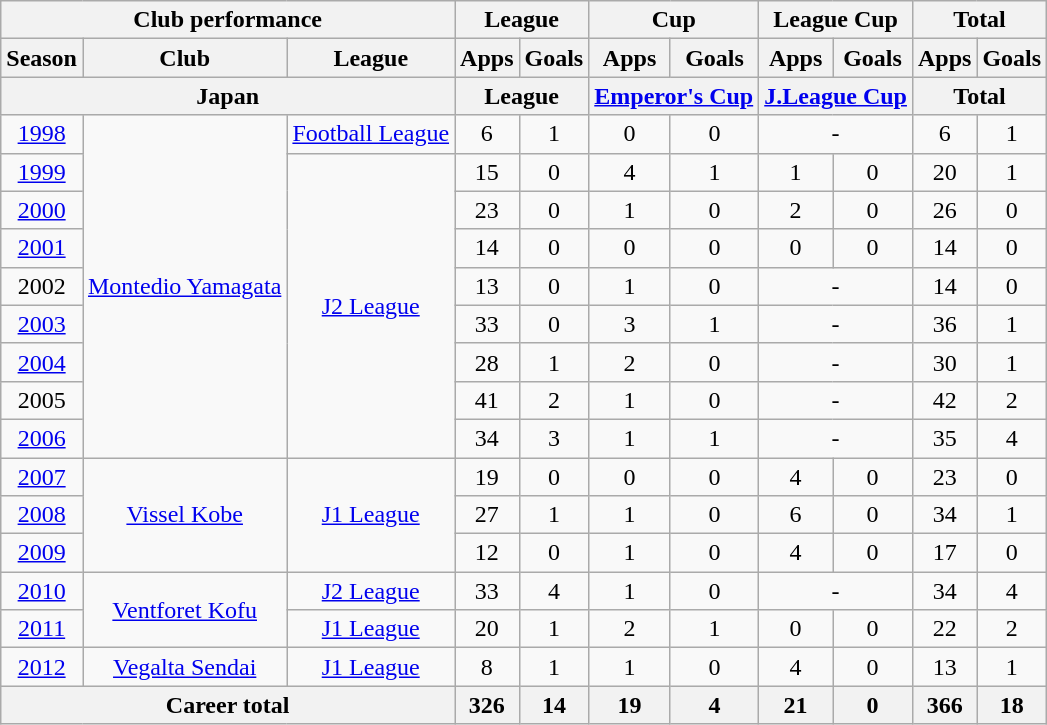<table class="wikitable" style="text-align:center">
<tr>
<th colspan=3>Club performance</th>
<th colspan=2>League</th>
<th colspan=2>Cup</th>
<th colspan=2>League Cup</th>
<th colspan=2>Total</th>
</tr>
<tr>
<th>Season</th>
<th>Club</th>
<th>League</th>
<th>Apps</th>
<th>Goals</th>
<th>Apps</th>
<th>Goals</th>
<th>Apps</th>
<th>Goals</th>
<th>Apps</th>
<th>Goals</th>
</tr>
<tr>
<th colspan=3>Japan</th>
<th colspan=2>League</th>
<th colspan=2><a href='#'>Emperor's Cup</a></th>
<th colspan=2><a href='#'>J.League Cup</a></th>
<th colspan=2>Total</th>
</tr>
<tr>
<td><a href='#'>1998</a></td>
<td rowspan="9"><a href='#'>Montedio Yamagata</a></td>
<td><a href='#'>Football League</a></td>
<td>6</td>
<td>1</td>
<td>0</td>
<td>0</td>
<td colspan="2">-</td>
<td>6</td>
<td>1</td>
</tr>
<tr>
<td><a href='#'>1999</a></td>
<td rowspan="8"><a href='#'>J2 League</a></td>
<td>15</td>
<td>0</td>
<td>4</td>
<td>1</td>
<td>1</td>
<td>0</td>
<td>20</td>
<td>1</td>
</tr>
<tr>
<td><a href='#'>2000</a></td>
<td>23</td>
<td>0</td>
<td>1</td>
<td>0</td>
<td>2</td>
<td>0</td>
<td>26</td>
<td>0</td>
</tr>
<tr>
<td><a href='#'>2001</a></td>
<td>14</td>
<td>0</td>
<td>0</td>
<td>0</td>
<td>0</td>
<td>0</td>
<td>14</td>
<td>0</td>
</tr>
<tr>
<td>2002</td>
<td>13</td>
<td>0</td>
<td>1</td>
<td>0</td>
<td colspan="2">-</td>
<td>14</td>
<td>0</td>
</tr>
<tr>
<td><a href='#'>2003</a></td>
<td>33</td>
<td>0</td>
<td>3</td>
<td>1</td>
<td colspan="2">-</td>
<td>36</td>
<td>1</td>
</tr>
<tr>
<td><a href='#'>2004</a></td>
<td>28</td>
<td>1</td>
<td>2</td>
<td>0</td>
<td colspan="2">-</td>
<td>30</td>
<td>1</td>
</tr>
<tr>
<td>2005</td>
<td>41</td>
<td>2</td>
<td>1</td>
<td>0</td>
<td colspan="2">-</td>
<td>42</td>
<td>2</td>
</tr>
<tr>
<td><a href='#'>2006</a></td>
<td>34</td>
<td>3</td>
<td>1</td>
<td>1</td>
<td colspan="2">-</td>
<td>35</td>
<td>4</td>
</tr>
<tr>
<td><a href='#'>2007</a></td>
<td rowspan="3"><a href='#'>Vissel Kobe</a></td>
<td rowspan="3"><a href='#'>J1 League</a></td>
<td>19</td>
<td>0</td>
<td>0</td>
<td>0</td>
<td>4</td>
<td>0</td>
<td>23</td>
<td>0</td>
</tr>
<tr>
<td><a href='#'>2008</a></td>
<td>27</td>
<td>1</td>
<td>1</td>
<td>0</td>
<td>6</td>
<td>0</td>
<td>34</td>
<td>1</td>
</tr>
<tr>
<td><a href='#'>2009</a></td>
<td>12</td>
<td>0</td>
<td>1</td>
<td>0</td>
<td>4</td>
<td>0</td>
<td>17</td>
<td>0</td>
</tr>
<tr>
<td><a href='#'>2010</a></td>
<td rowspan="2"><a href='#'>Ventforet Kofu</a></td>
<td><a href='#'>J2 League</a></td>
<td>33</td>
<td>4</td>
<td>1</td>
<td>0</td>
<td colspan="2">-</td>
<td>34</td>
<td>4</td>
</tr>
<tr>
<td><a href='#'>2011</a></td>
<td><a href='#'>J1 League</a></td>
<td>20</td>
<td>1</td>
<td>2</td>
<td>1</td>
<td>0</td>
<td>0</td>
<td>22</td>
<td>2</td>
</tr>
<tr>
<td><a href='#'>2012</a></td>
<td><a href='#'>Vegalta Sendai</a></td>
<td><a href='#'>J1 League</a></td>
<td>8</td>
<td>1</td>
<td>1</td>
<td>0</td>
<td>4</td>
<td>0</td>
<td>13</td>
<td>1</td>
</tr>
<tr>
<th colspan=3>Career total</th>
<th>326</th>
<th>14</th>
<th>19</th>
<th>4</th>
<th>21</th>
<th>0</th>
<th>366</th>
<th>18</th>
</tr>
</table>
